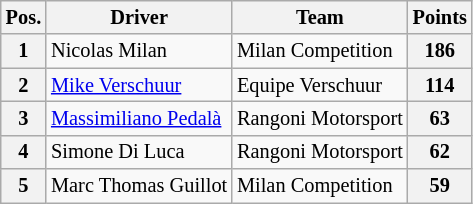<table class="wikitable" style="font-size: 85%">
<tr>
<th>Pos.</th>
<th>Driver</th>
<th>Team</th>
<th>Points</th>
</tr>
<tr>
<th>1</th>
<td> Nicolas Milan</td>
<td> Milan Competition</td>
<th>186</th>
</tr>
<tr>
<th>2</th>
<td> <a href='#'>Mike Verschuur</a></td>
<td> Equipe Verschuur</td>
<th>114</th>
</tr>
<tr>
<th>3</th>
<td> <a href='#'>Massimiliano Pedalà</a></td>
<td> Rangoni Motorsport</td>
<th>63</th>
</tr>
<tr>
<th>4</th>
<td> Simone Di Luca</td>
<td> Rangoni Motorsport</td>
<th>62</th>
</tr>
<tr>
<th>5</th>
<td> Marc Thomas Guillot</td>
<td> Milan Competition</td>
<th>59</th>
</tr>
</table>
